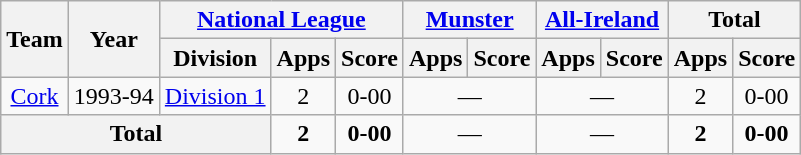<table class="wikitable" style="text-align:center">
<tr>
<th rowspan="2">Team</th>
<th rowspan="2">Year</th>
<th colspan="3"><a href='#'>National League</a></th>
<th colspan="2"><a href='#'>Munster</a></th>
<th colspan="2"><a href='#'>All-Ireland</a></th>
<th colspan="2">Total</th>
</tr>
<tr>
<th>Division</th>
<th>Apps</th>
<th>Score</th>
<th>Apps</th>
<th>Score</th>
<th>Apps</th>
<th>Score</th>
<th>Apps</th>
<th>Score</th>
</tr>
<tr>
<td rowspan="1"><a href='#'>Cork</a></td>
<td>1993-94</td>
<td rowspan="1"><a href='#'>Division 1</a></td>
<td>2</td>
<td>0-00</td>
<td colspan=2>—</td>
<td colspan=2>—</td>
<td>2</td>
<td>0-00</td>
</tr>
<tr>
<th colspan="3">Total</th>
<td><strong>2</strong></td>
<td><strong>0-00</strong></td>
<td colspan=2>—</td>
<td colspan=2>—</td>
<td><strong>2</strong></td>
<td><strong>0-00</strong></td>
</tr>
</table>
